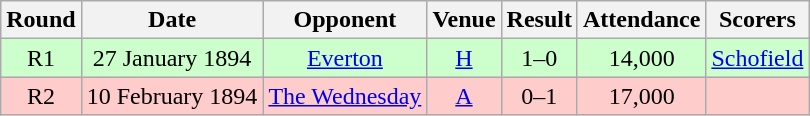<table class="wikitable" style="font-size:100%; text-align:center">
<tr>
<th>Round</th>
<th>Date</th>
<th>Opponent</th>
<th>Venue</th>
<th>Result</th>
<th>Attendance</th>
<th>Scorers</th>
</tr>
<tr style="background-color: #CCFFCC;">
<td>R1</td>
<td>27 January 1894</td>
<td><a href='#'>Everton</a></td>
<td><a href='#'>H</a></td>
<td>1–0</td>
<td>14,000</td>
<td><a href='#'>Schofield</a></td>
</tr>
<tr style="background-color: #FFCCCC;">
<td>R2</td>
<td>10 February 1894</td>
<td><a href='#'>The Wednesday</a></td>
<td><a href='#'>A</a></td>
<td>0–1</td>
<td>17,000</td>
<td></td>
</tr>
</table>
